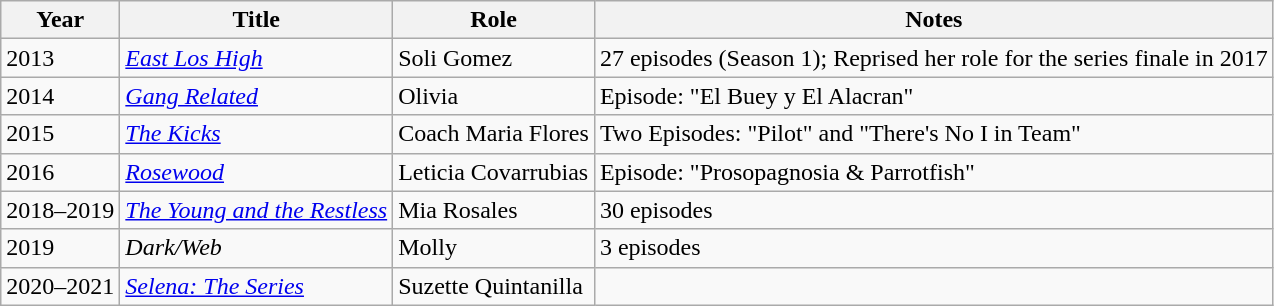<table class="wikitable sortable">
<tr>
<th>Year</th>
<th>Title</th>
<th>Role</th>
<th class="unsortable">Notes</th>
</tr>
<tr>
<td>2013</td>
<td><em><a href='#'>East Los High</a></em></td>
<td>Soli Gomez</td>
<td>27 episodes (Season 1); Reprised her role for the series finale in 2017</td>
</tr>
<tr>
<td>2014</td>
<td><em><a href='#'>Gang Related</a></em></td>
<td>Olivia</td>
<td>Episode: "El Buey y El Alacran"</td>
</tr>
<tr>
<td>2015</td>
<td><em><a href='#'>The Kicks</a></em></td>
<td>Coach Maria Flores</td>
<td>Two Episodes: "Pilot" and "There's No I in Team"</td>
</tr>
<tr>
<td>2016</td>
<td><em><a href='#'>Rosewood</a></em></td>
<td>Leticia Covarrubias</td>
<td>Episode: "Prosopagnosia & Parrotfish"</td>
</tr>
<tr>
<td>2018–2019</td>
<td><em><a href='#'>The Young and the Restless</a></em></td>
<td>Mia Rosales</td>
<td>30 episodes</td>
</tr>
<tr>
<td>2019</td>
<td><em>Dark/Web</em></td>
<td>Molly</td>
<td>3 episodes</td>
</tr>
<tr>
<td>2020–2021</td>
<td><em><a href='#'>Selena: The Series</a></em></td>
<td>Suzette Quintanilla</td>
<td></td>
</tr>
</table>
